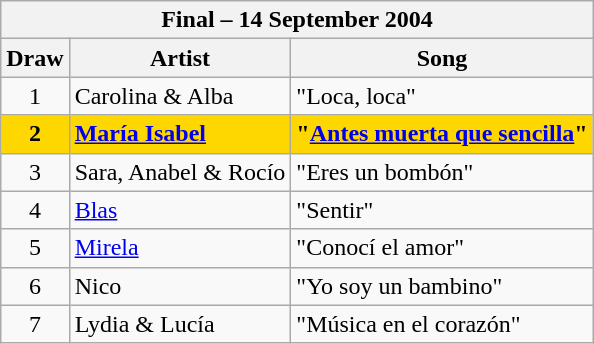<table class="sortable wikitable" style="margin: 1em auto 1em auto; text-align:center">
<tr>
<th colspan="3">Final – 14 September 2004</th>
</tr>
<tr>
<th>Draw</th>
<th>Artist</th>
<th>Song</th>
</tr>
<tr>
<td>1</td>
<td align="left">Carolina & Alba</td>
<td align="left">"Loca, loca"</td>
</tr>
<tr style="font-weight:bold; background:gold;">
<td>2</td>
<td align="left"><a href='#'>María Isabel</a></td>
<td align="left">"<a href='#'>Antes muerta que sencilla</a>"</td>
</tr>
<tr>
<td>3</td>
<td align="left">Sara, Anabel & Rocío</td>
<td align="left">"Eres un bombón"</td>
</tr>
<tr>
<td>4</td>
<td align="left"><a href='#'>Blas</a></td>
<td align="left">"Sentir"</td>
</tr>
<tr>
<td>5</td>
<td align="left"><a href='#'>Mirela</a></td>
<td align="left">"Conocí el amor"</td>
</tr>
<tr>
<td>6</td>
<td align="left">Nico</td>
<td align="left">"Yo soy un bambino"</td>
</tr>
<tr>
<td>7</td>
<td align="left">Lydia & Lucía</td>
<td align="left">"Música en el corazón"</td>
</tr>
</table>
